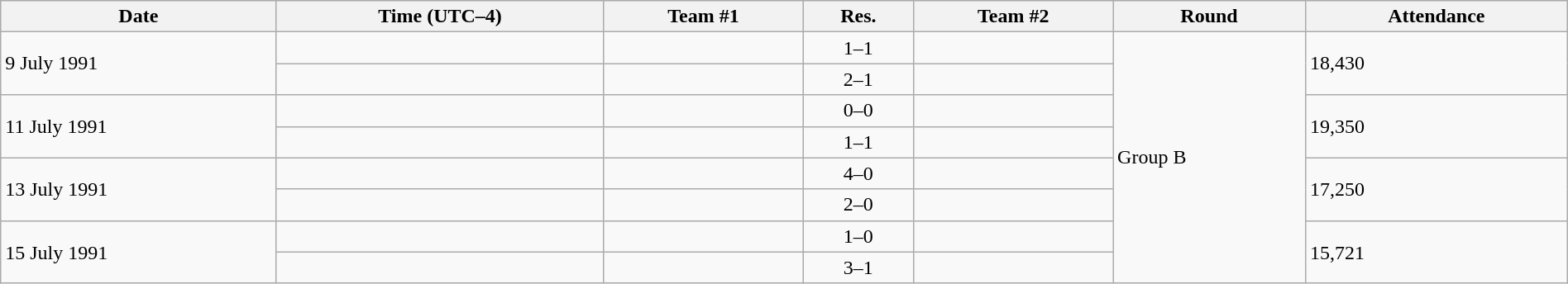<table class="wikitable" style="text-align: left;" width="100%">
<tr>
<th>Date</th>
<th>Time (UTC–4)</th>
<th>Team #1</th>
<th>Res.</th>
<th>Team #2</th>
<th>Round</th>
<th>Attendance</th>
</tr>
<tr>
<td rowspan="2">9 July 1991</td>
<td></td>
<td></td>
<td style="text-align:center;">1–1</td>
<td></td>
<td rowspan="8">Group B</td>
<td rowspan="2">18,430</td>
</tr>
<tr>
<td></td>
<td></td>
<td style="text-align:center;">2–1</td>
<td></td>
</tr>
<tr>
<td rowspan="2">11 July 1991</td>
<td></td>
<td></td>
<td style="text-align:center;">0–0</td>
<td></td>
<td rowspan="2">19,350</td>
</tr>
<tr>
<td></td>
<td></td>
<td style="text-align:center;">1–1</td>
<td></td>
</tr>
<tr>
<td rowspan="2">13 July 1991</td>
<td></td>
<td></td>
<td style="text-align:center;">4–0</td>
<td></td>
<td rowspan="2">17,250</td>
</tr>
<tr>
<td></td>
<td></td>
<td style="text-align:center;">2–0</td>
<td></td>
</tr>
<tr>
<td rowspan="2">15 July 1991</td>
<td></td>
<td></td>
<td style="text-align:center;">1–0</td>
<td></td>
<td rowspan="2">15,721</td>
</tr>
<tr>
<td></td>
<td></td>
<td style="text-align:center;">3–1</td>
<td></td>
</tr>
</table>
